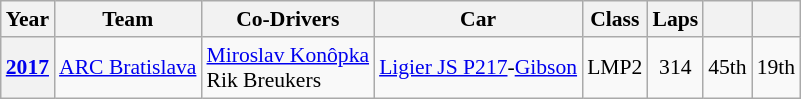<table class="wikitable" style="text-align:center; font-size:90%">
<tr>
<th>Year</th>
<th>Team</th>
<th>Co-Drivers</th>
<th>Car</th>
<th>Class</th>
<th>Laps</th>
<th></th>
<th></th>
</tr>
<tr>
<th><a href='#'>2017</a></th>
<td align="left"> <a href='#'>ARC Bratislava</a></td>
<td align="left"> <a href='#'>Miroslav Konôpka</a><br> Rik Breukers</td>
<td align="left"><a href='#'>Ligier JS P217</a>-<a href='#'>Gibson</a></td>
<td>LMP2</td>
<td>314</td>
<td>45th</td>
<td>19th</td>
</tr>
</table>
